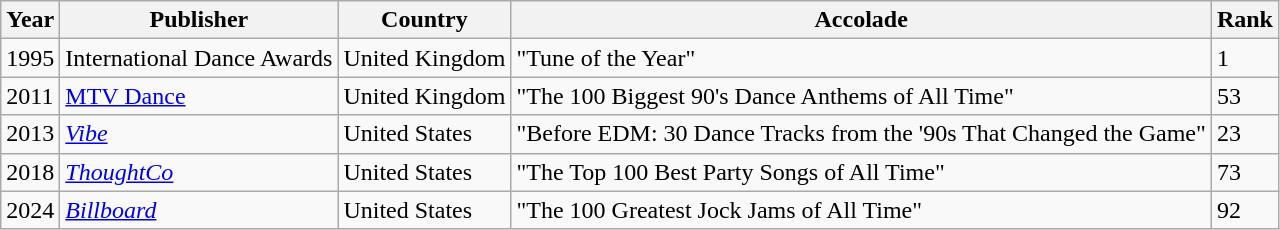<table class="wikitable sortable">
<tr>
<th>Year</th>
<th>Publisher</th>
<th>Country</th>
<th>Accolade</th>
<th>Rank</th>
</tr>
<tr>
<td>1995</td>
<td>International Dance Awards</td>
<td>United Kingdom</td>
<td>"Tune of the Year"</td>
<td>1</td>
</tr>
<tr>
<td>2011</td>
<td><a href='#'>MTV Dance</a></td>
<td>United Kingdom</td>
<td>"The 100 Biggest 90's Dance Anthems of All Time"</td>
<td>53</td>
</tr>
<tr>
<td>2013</td>
<td><em><a href='#'>Vibe</a></em></td>
<td>United States</td>
<td>"Before EDM: 30 Dance Tracks from the '90s That Changed the Game"</td>
<td>23</td>
</tr>
<tr>
<td>2018</td>
<td><em><a href='#'>ThoughtCo</a></em></td>
<td>United States</td>
<td>"The Top 100 Best Party Songs of All Time"</td>
<td>73</td>
</tr>
<tr>
<td>2024</td>
<td><em><a href='#'>Billboard</a></em></td>
<td>United States</td>
<td>"The 100 Greatest Jock Jams of All Time"</td>
<td>92</td>
</tr>
</table>
